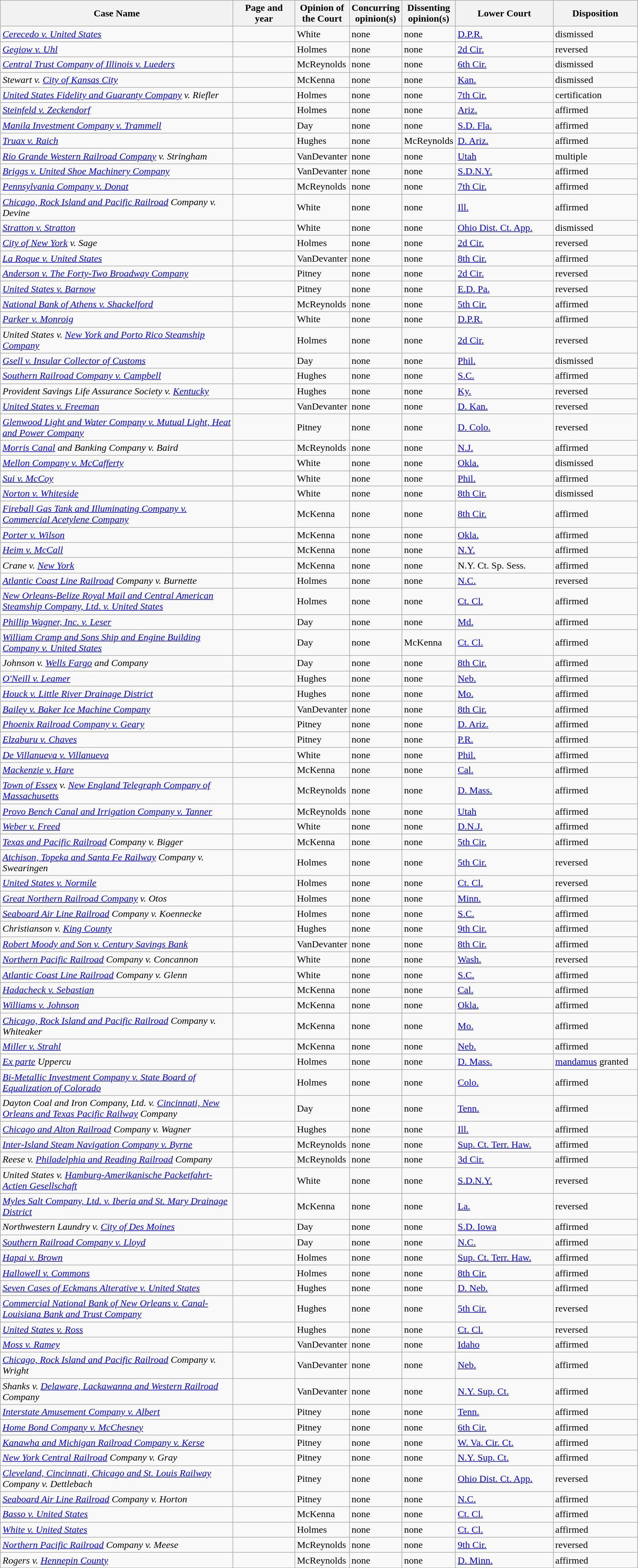<table class="wikitable sortable">
<tr>
<th scope="col" style="width: 380px;">Case Name</th>
<th scope="col" style="width: 95px;">Page and year</th>
<th scope="col" style="width: 10px;">Opinion of the Court</th>
<th scope="col" style="width: 10px;">Concurring opinion(s)</th>
<th scope="col" style="width: 10px;">Dissenting opinion(s)</th>
<th scope="col" style="width: 155px;">Lower Court</th>
<th scope="col" style="width: 133px;">Disposition</th>
</tr>
<tr>
<td><em><a href='#'>Cerecedo v. United States</a></em></td>
<td align="right"></td>
<td>White</td>
<td>none</td>
<td>none</td>
<td><a href='#'>D.P.R.</a></td>
<td>dismissed</td>
</tr>
<tr>
<td><em><a href='#'>Gegiow v. Uhl</a></em></td>
<td align="right"></td>
<td>Holmes</td>
<td>none</td>
<td>none</td>
<td><a href='#'>2d Cir.</a></td>
<td>reversed</td>
</tr>
<tr>
<td><em><a href='#'>Central Trust Company of Illinois v. Lueders</a></em></td>
<td align="right"></td>
<td>McReynolds</td>
<td>none</td>
<td>none</td>
<td><a href='#'>6th Cir.</a></td>
<td>dismissed</td>
</tr>
<tr>
<td><em>Stewart v. <a href='#'>City of Kansas City</a></em></td>
<td align="right"></td>
<td>McKenna</td>
<td>none</td>
<td>none</td>
<td><a href='#'>Kan.</a></td>
<td>dismissed</td>
</tr>
<tr>
<td><em><a href='#'>United States Fidelity and Guaranty Company</a> v. Riefler</em></td>
<td align="right"></td>
<td>Holmes</td>
<td>none</td>
<td>none</td>
<td><a href='#'>7th Cir.</a></td>
<td>certification</td>
</tr>
<tr>
<td><em><a href='#'>Steinfeld v. Zeckendorf</a></em></td>
<td align="right"></td>
<td>Holmes</td>
<td>none</td>
<td>none</td>
<td><a href='#'>Ariz.</a></td>
<td>affirmed</td>
</tr>
<tr>
<td><em><a href='#'>Manila Investment Company v. Trammell</a></em></td>
<td align="right"></td>
<td>Day</td>
<td>none</td>
<td>none</td>
<td><a href='#'>S.D. Fla.</a></td>
<td>affirmed</td>
</tr>
<tr>
<td><em><a href='#'>Truax v. Raich</a></em></td>
<td align="right"></td>
<td>Hughes</td>
<td>none</td>
<td>McReynolds</td>
<td><a href='#'>D. Ariz.</a></td>
<td>affirmed</td>
</tr>
<tr>
<td><em><a href='#'>Rio Grande Western Railroad Company</a> v. Stringham</em></td>
<td align="right"></td>
<td>VanDevanter</td>
<td>none</td>
<td>none</td>
<td><a href='#'>Utah</a></td>
<td>multiple</td>
</tr>
<tr>
<td><em><a href='#'>Briggs v. United Shoe Machinery Company</a></em></td>
<td align="right"></td>
<td>VanDevanter</td>
<td>none</td>
<td>none</td>
<td><a href='#'>S.D.N.Y.</a></td>
<td>affirmed</td>
</tr>
<tr>
<td><em><a href='#'>Pennsylvania Company v. Donat</a></em></td>
<td align="right"></td>
<td>McReynolds</td>
<td>none</td>
<td>none</td>
<td><a href='#'>7th Cir.</a></td>
<td>affirmed</td>
</tr>
<tr>
<td><em><a href='#'>Chicago, Rock Island and Pacific Railroad</a> Company v. Devine</em></td>
<td align="right"></td>
<td>White</td>
<td>none</td>
<td>none</td>
<td><a href='#'>Ill.</a></td>
<td>affirmed</td>
</tr>
<tr>
<td><em><a href='#'>Stratton v. Stratton</a></em></td>
<td align="right"></td>
<td>White</td>
<td>none</td>
<td>none</td>
<td><a href='#'>Ohio Dist. Ct. App.</a></td>
<td>dismissed</td>
</tr>
<tr>
<td><em><a href='#'>City of New York</a> v. Sage</em></td>
<td align="right"></td>
<td>Holmes</td>
<td>none</td>
<td>none</td>
<td><a href='#'>2d Cir.</a></td>
<td>reversed</td>
</tr>
<tr>
<td><em><a href='#'>La Roque v. United States</a></em></td>
<td align="right"></td>
<td>VanDevanter</td>
<td>none</td>
<td>none</td>
<td><a href='#'>8th Cir.</a></td>
<td>affirmed</td>
</tr>
<tr>
<td><em><a href='#'>Anderson v. The Forty-Two Broadway Company</a></em></td>
<td align="right"></td>
<td>Pitney</td>
<td>none</td>
<td>none</td>
<td><a href='#'>2d Cir.</a></td>
<td>reversed</td>
</tr>
<tr>
<td><em><a href='#'>United States v. Barnow</a></em></td>
<td align="right"></td>
<td>Pitney</td>
<td>none</td>
<td>none</td>
<td><a href='#'>E.D. Pa.</a></td>
<td>reversed</td>
</tr>
<tr>
<td><em><a href='#'>National Bank of Athens v. Shackelford</a></em></td>
<td align="right"></td>
<td>McReynolds</td>
<td>none</td>
<td>none</td>
<td><a href='#'>5th Cir.</a></td>
<td>affirmed</td>
</tr>
<tr>
<td><em><a href='#'>Parker v. Monroig</a></em></td>
<td align="right"></td>
<td>White</td>
<td>none</td>
<td>none</td>
<td><a href='#'>D.P.R.</a></td>
<td>affirmed</td>
</tr>
<tr>
<td><em>United States v. <a href='#'>New York and Porto Rico Steamship Company</a></em></td>
<td align="right"></td>
<td>Holmes</td>
<td>none</td>
<td>none</td>
<td><a href='#'>2d Cir.</a></td>
<td>reversed</td>
</tr>
<tr>
<td><em><a href='#'>Gsell v. Insular Collector of Customs</a></em></td>
<td align="right"></td>
<td>Day</td>
<td>none</td>
<td>none</td>
<td><a href='#'>Phil.</a></td>
<td>dismissed</td>
</tr>
<tr>
<td><em><a href='#'>Southern Railroad Company v. Campbell</a></em></td>
<td align="right"></td>
<td>Hughes</td>
<td>none</td>
<td>none</td>
<td><a href='#'>S.C.</a></td>
<td>affirmed</td>
</tr>
<tr>
<td><em>Provident Savings Life Assurance Society v. <a href='#'>Kentucky</a></em></td>
<td align="right"></td>
<td>Hughes</td>
<td>none</td>
<td>none</td>
<td><a href='#'>Ky.</a></td>
<td>reversed</td>
</tr>
<tr>
<td><em><a href='#'>United States v. Freeman</a></em></td>
<td align="right"></td>
<td>VanDevanter</td>
<td>none</td>
<td>none</td>
<td><a href='#'>D. Kan.</a></td>
<td>reversed</td>
</tr>
<tr>
<td><em><a href='#'>Glenwood Light and Water Company v. Mutual Light, Heat and Power Company</a></em></td>
<td align="right"></td>
<td>Pitney</td>
<td>none</td>
<td>none</td>
<td><a href='#'>D. Colo.</a></td>
<td>reversed</td>
</tr>
<tr>
<td><em><a href='#'>Morris Canal</a> and Banking Company v. Baird</em></td>
<td align="right"></td>
<td>McReynolds</td>
<td>none</td>
<td>none</td>
<td><a href='#'>N.J.</a></td>
<td>affirmed</td>
</tr>
<tr>
<td><em><a href='#'>Mellon Company v. McCafferty</a></em></td>
<td align="right"></td>
<td>White</td>
<td>none</td>
<td>none</td>
<td><a href='#'>Okla.</a></td>
<td>dismissed</td>
</tr>
<tr>
<td><em><a href='#'>Sui v. McCoy</a></em></td>
<td align="right"></td>
<td>White</td>
<td>none</td>
<td>none</td>
<td><a href='#'>Phil.</a></td>
<td>affirmed</td>
</tr>
<tr>
<td><em><a href='#'>Norton v. Whiteside</a></em></td>
<td align="right"></td>
<td>White</td>
<td>none</td>
<td>none</td>
<td><a href='#'>8th Cir.</a></td>
<td>dismissed</td>
</tr>
<tr>
<td><em><a href='#'>Fireball Gas Tank and Illuminating Company v. Commercial Acetylene Company</a></em></td>
<td align="right"></td>
<td>McKenna</td>
<td>none</td>
<td>none</td>
<td><a href='#'>8th Cir.</a></td>
<td>affirmed</td>
</tr>
<tr>
<td><em><a href='#'>Porter v. Wilson</a></em></td>
<td align="right"></td>
<td>McKenna</td>
<td>none</td>
<td>none</td>
<td><a href='#'>Okla.</a></td>
<td>affirmed</td>
</tr>
<tr>
<td><em><a href='#'>Heim v. McCall</a></em></td>
<td align="right"></td>
<td>McKenna</td>
<td>none</td>
<td>none</td>
<td><a href='#'>N.Y.</a></td>
<td>affirmed</td>
</tr>
<tr>
<td><em>Crane v. <a href='#'>New York</a></em></td>
<td align="right"></td>
<td>McKenna</td>
<td>none</td>
<td>none</td>
<td>N.Y. Ct. Sp. Sess.</td>
<td>affirmed</td>
</tr>
<tr>
<td><em><a href='#'>Atlantic Coast Line Railroad</a> Company v. Burnette</em></td>
<td align="right"></td>
<td>Holmes</td>
<td>none</td>
<td>none</td>
<td><a href='#'>N.C.</a></td>
<td>reversed</td>
</tr>
<tr>
<td><em><a href='#'>New Orleans-Belize Royal Mail and Central American Steamship Company, Ltd. v. United States</a></em></td>
<td align="right"></td>
<td>Holmes</td>
<td>none</td>
<td>none</td>
<td><a href='#'>Ct. Cl.</a></td>
<td>affirmed</td>
</tr>
<tr>
<td><em><a href='#'>Phillip Wagner, Inc. v. Leser</a></em></td>
<td align="right"></td>
<td>Day</td>
<td>none</td>
<td>none</td>
<td><a href='#'>Md.</a></td>
<td>affirmed</td>
</tr>
<tr>
<td><em><a href='#'>William Cramp and Sons Ship and Engine Building Company v. United States</a></em></td>
<td align="right"></td>
<td>Day</td>
<td>none</td>
<td>McKenna</td>
<td><a href='#'>Ct. Cl.</a></td>
<td>affirmed</td>
</tr>
<tr>
<td><em>Johnson v. <a href='#'>Wells Fargo</a> and Company</em></td>
<td align="right"></td>
<td>Day</td>
<td>none</td>
<td>none</td>
<td><a href='#'>8th Cir.</a></td>
<td>affirmed</td>
</tr>
<tr>
<td><em><a href='#'>O'Neill v. Leamer</a></em></td>
<td align="right"></td>
<td>Hughes</td>
<td>none</td>
<td>none</td>
<td><a href='#'>Neb.</a></td>
<td>affirmed</td>
</tr>
<tr>
<td><em><a href='#'>Houck v. Little River Drainage District</a></em></td>
<td align="right"></td>
<td>Hughes</td>
<td>none</td>
<td>none</td>
<td><a href='#'>Mo.</a></td>
<td>affirmed</td>
</tr>
<tr>
<td><em><a href='#'>Bailey v. Baker Ice Machine Company</a></em></td>
<td align="right"></td>
<td>VanDevanter</td>
<td>none</td>
<td>none</td>
<td><a href='#'>8th Cir.</a></td>
<td>affirmed</td>
</tr>
<tr>
<td><em><a href='#'>Phoenix Railroad Company v. Geary</a></em></td>
<td align="right"></td>
<td>Pitney</td>
<td>none</td>
<td>none</td>
<td><a href='#'>D. Ariz.</a></td>
<td>affirmed</td>
</tr>
<tr>
<td><em><a href='#'>Elzaburu v. Chaves</a></em></td>
<td align="right"></td>
<td>Pitney</td>
<td>none</td>
<td>none</td>
<td><a href='#'>P.R.</a></td>
<td>affirmed</td>
</tr>
<tr>
<td><em><a href='#'>De Villanueva v. Villanueva</a></em></td>
<td align="right"></td>
<td>White</td>
<td>none</td>
<td>none</td>
<td><a href='#'>Phil.</a></td>
<td>affirmed</td>
</tr>
<tr>
<td><em><a href='#'>Mackenzie v. Hare</a></em></td>
<td align="right"></td>
<td>McKenna</td>
<td>none</td>
<td>none</td>
<td><a href='#'>Cal.</a></td>
<td>affirmed</td>
</tr>
<tr>
<td><em><a href='#'>Town of Essex</a> v. <a href='#'>New England Telegraph Company of Massachusetts</a></em></td>
<td align="right"></td>
<td>McReynolds</td>
<td>none</td>
<td>none</td>
<td><a href='#'>D. Mass.</a></td>
<td>affirmed</td>
</tr>
<tr>
<td><em><a href='#'>Provo Bench Canal and Irrigation Company v. Tanner</a></em></td>
<td align="right"></td>
<td>McReynolds</td>
<td>none</td>
<td>none</td>
<td><a href='#'>Utah</a></td>
<td>affirmed</td>
</tr>
<tr>
<td><em><a href='#'>Weber v. Freed</a></em></td>
<td align="right"></td>
<td>White</td>
<td>none</td>
<td>none</td>
<td><a href='#'>D.N.J.</a></td>
<td>affirmed</td>
</tr>
<tr>
<td><em><a href='#'>Texas and Pacific Railroad</a> Company v. Bigger</em></td>
<td align="right"></td>
<td>McKenna</td>
<td>none</td>
<td>none</td>
<td><a href='#'>5th Cir.</a></td>
<td>affirmed</td>
</tr>
<tr>
<td><em><a href='#'>Atchison, Topeka and Santa Fe Railway</a> Company v. Swearingen</em></td>
<td align="right"></td>
<td>Holmes</td>
<td>none</td>
<td>none</td>
<td><a href='#'>5th Cir.</a></td>
<td>reversed</td>
</tr>
<tr>
<td><em><a href='#'>United States v. Normile</a></em></td>
<td align="right"></td>
<td>Holmes</td>
<td>none</td>
<td>none</td>
<td><a href='#'>Ct. Cl.</a></td>
<td>reversed</td>
</tr>
<tr>
<td><em><a href='#'>Great Northern Railroad Company</a> v. Otos</em></td>
<td align="right"></td>
<td>Holmes</td>
<td>none</td>
<td>none</td>
<td><a href='#'>Minn.</a></td>
<td>affirmed</td>
</tr>
<tr>
<td><em><a href='#'>Seaboard Air Line Railroad</a> Company v. Koennecke</em></td>
<td align="right"></td>
<td>Holmes</td>
<td>none</td>
<td>none</td>
<td><a href='#'>S.C.</a></td>
<td>affirmed</td>
</tr>
<tr>
<td><em>Christianson v. <a href='#'>King County</a></em></td>
<td align="right"></td>
<td>Hughes</td>
<td>none</td>
<td>none</td>
<td><a href='#'>9th Cir.</a></td>
<td>affirmed</td>
</tr>
<tr>
<td><em><a href='#'>Robert Moody and Son v. Century Savings Bank</a></em></td>
<td align="right"></td>
<td>VanDevanter</td>
<td>none</td>
<td>none</td>
<td><a href='#'>8th Cir.</a></td>
<td>affirmed</td>
</tr>
<tr>
<td><em><a href='#'>Northern Pacific Railroad</a> Company v. Concannon</em></td>
<td align="right"></td>
<td>White</td>
<td>none</td>
<td>none</td>
<td><a href='#'>Wash.</a></td>
<td>reversed</td>
</tr>
<tr>
<td><em><a href='#'>Atlantic Coast Line Railroad</a> Company v. Glenn</em></td>
<td align="right"></td>
<td>White</td>
<td>none</td>
<td>none</td>
<td><a href='#'>S.C.</a></td>
<td>affirmed</td>
</tr>
<tr>
<td><em><a href='#'>Hadacheck v. Sebastian</a></em></td>
<td align="right"></td>
<td>McKenna</td>
<td>none</td>
<td>none</td>
<td><a href='#'>Cal.</a></td>
<td>affirmed</td>
</tr>
<tr>
<td><em><a href='#'>Williams v. Johnson</a></em></td>
<td align="right"></td>
<td>McKenna</td>
<td>none</td>
<td>none</td>
<td><a href='#'>Okla.</a></td>
<td>affirmed</td>
</tr>
<tr>
<td><em><a href='#'>Chicago, Rock Island and Pacific Railroad</a> Company v. Whiteaker</em></td>
<td align="right"></td>
<td>McKenna</td>
<td>none</td>
<td>none</td>
<td><a href='#'>Mo.</a></td>
<td>affirmed</td>
</tr>
<tr>
<td><em><a href='#'>Miller v. Strahl</a></em></td>
<td align="right"></td>
<td>McKenna</td>
<td>none</td>
<td>none</td>
<td><a href='#'>Neb.</a></td>
<td>affirmed</td>
</tr>
<tr>
<td><em><a href='#'>Ex parte</a> Uppercu</em></td>
<td align="right"></td>
<td>Holmes</td>
<td>none</td>
<td>none</td>
<td><a href='#'>D. Mass.</a></td>
<td><a href='#'>mandamus</a> granted</td>
</tr>
<tr>
<td><em><a href='#'>Bi-Metallic Investment Company v. State Board of Equalization of Colorado</a></em></td>
<td align="right"></td>
<td>Holmes</td>
<td>none</td>
<td>none</td>
<td><a href='#'>Colo.</a></td>
<td>affirmed</td>
</tr>
<tr>
<td><em>Dayton Coal and Iron Company, Ltd. v. <a href='#'>Cincinnati, New Orleans and Texas Pacific Railway</a> Company</em></td>
<td align="right"></td>
<td>Day</td>
<td>none</td>
<td>none</td>
<td><a href='#'>Tenn.</a></td>
<td>affirmed</td>
</tr>
<tr>
<td><em><a href='#'>Chicago and Alton Railroad</a> Company v. Wagner</em></td>
<td align="right"></td>
<td>Hughes</td>
<td>none</td>
<td>none</td>
<td><a href='#'>Ill.</a></td>
<td>affirmed</td>
</tr>
<tr>
<td><em><a href='#'>Inter-Island Steam Navigation Company v. Byrne</a></em></td>
<td align="right"></td>
<td>McReynolds</td>
<td>none</td>
<td>none</td>
<td><a href='#'>Sup. Ct. Terr. Haw.</a></td>
<td>affirmed</td>
</tr>
<tr>
<td><em>Reese v. <a href='#'>Philadelphia and Reading Railroad</a> Company</em></td>
<td align="right"></td>
<td>McReynolds</td>
<td>none</td>
<td>none</td>
<td><a href='#'>3d Cir.</a></td>
<td>affirmed</td>
</tr>
<tr>
<td><em>United States v. <a href='#'>Hamburg-Amerikanische Packetfahrt-Actien Gesellschaft</a></em></td>
<td align="right"></td>
<td>White</td>
<td>none</td>
<td>none</td>
<td><a href='#'>S.D.N.Y.</a></td>
<td>reversed</td>
</tr>
<tr>
<td><em><a href='#'>Myles Salt Company, Ltd. v. Iberia and St. Mary Drainage District</a></em></td>
<td align="right"></td>
<td>McKenna</td>
<td>none</td>
<td>none</td>
<td><a href='#'>La.</a></td>
<td>reversed</td>
</tr>
<tr>
<td><em>Northwestern Laundry v. <a href='#'>City of Des Moines</a></em></td>
<td align="right"></td>
<td>Day</td>
<td>none</td>
<td>none</td>
<td><a href='#'>S.D. Iowa</a></td>
<td>affirmed</td>
</tr>
<tr>
<td><em><a href='#'>Southern Railroad Company v. Lloyd</a></em></td>
<td align="right"></td>
<td>Day</td>
<td>none</td>
<td>none</td>
<td><a href='#'>N.C.</a></td>
<td>affirmed</td>
</tr>
<tr>
<td><em><a href='#'>Hapai v. Brown</a></em></td>
<td align="right"></td>
<td>Holmes</td>
<td>none</td>
<td>none</td>
<td><a href='#'>Sup. Ct. Terr. Haw.</a></td>
<td>affirmed</td>
</tr>
<tr>
<td><em><a href='#'>Hallowell v. Commons</a></em></td>
<td align="right"></td>
<td>Holmes</td>
<td>none</td>
<td>none</td>
<td><a href='#'>8th Cir.</a></td>
<td>affirmed</td>
</tr>
<tr>
<td><em><a href='#'>Seven Cases of Eckmans Alterative v. United States</a></em></td>
<td align="right"></td>
<td>Hughes</td>
<td>none</td>
<td>none</td>
<td><a href='#'>D. Neb.</a></td>
<td>affirmed</td>
</tr>
<tr>
<td><em><a href='#'>Commercial National Bank of New Orleans v. Canal-Louisiana Bank and Trust Company</a></em></td>
<td align="right"></td>
<td>Hughes</td>
<td>none</td>
<td>none</td>
<td><a href='#'>5th Cir.</a></td>
<td>reversed</td>
</tr>
<tr>
<td><em><a href='#'>United States v. Ross</a></em></td>
<td align="right"></td>
<td>Hughes</td>
<td>none</td>
<td>none</td>
<td><a href='#'>Ct. Cl.</a></td>
<td>reversed</td>
</tr>
<tr>
<td><em><a href='#'>Moss v. Ramey</a></em></td>
<td align="right"></td>
<td>VanDevanter</td>
<td>none</td>
<td>none</td>
<td><a href='#'>Idaho</a></td>
<td>affirmed</td>
</tr>
<tr>
<td><em><a href='#'>Chicago, Rock Island and Pacific Railroad</a> Company v. Wright</em></td>
<td align="right"></td>
<td>VanDevanter</td>
<td>none</td>
<td>none</td>
<td><a href='#'>Neb.</a></td>
<td>affirmed</td>
</tr>
<tr>
<td><em>Shanks v. <a href='#'>Delaware, Lackawanna and Western Railroad</a> Company</em></td>
<td align="right"></td>
<td>VanDevanter</td>
<td>none</td>
<td>none</td>
<td><a href='#'>N.Y. Sup. Ct.</a></td>
<td>affirmed</td>
</tr>
<tr>
<td><em><a href='#'>Interstate Amusement Company v. Albert</a></em></td>
<td align="right"></td>
<td>Pitney</td>
<td>none</td>
<td>none</td>
<td><a href='#'>Tenn.</a></td>
<td>affirmed</td>
</tr>
<tr>
<td><em><a href='#'>Home Bond Company v. McChesney</a></em></td>
<td align="right"></td>
<td>Pitney</td>
<td>none</td>
<td>none</td>
<td><a href='#'>6th Cir.</a></td>
<td>affirmed</td>
</tr>
<tr>
<td><em><a href='#'>Kanawha and Michigan Railroad Company v. Kerse</a></em></td>
<td align="right"></td>
<td>Pitney</td>
<td>none</td>
<td>none</td>
<td><a href='#'>W. Va. Cir. Ct.</a></td>
<td>affirmed</td>
</tr>
<tr>
<td><em><a href='#'>New York Central Railroad</a> Company v. Gray</em></td>
<td align="right"></td>
<td>Pitney</td>
<td>none</td>
<td>none</td>
<td><a href='#'>N.Y. Sup. Ct.</a></td>
<td>affirmed</td>
</tr>
<tr>
<td><em><a href='#'>Cleveland, Cincinnati, Chicago and St. Louis Railway</a> Company v. Dettlebach</em></td>
<td align="right"></td>
<td>Pitney</td>
<td>none</td>
<td>none</td>
<td><a href='#'>Ohio Dist. Ct. App.</a></td>
<td>reversed</td>
</tr>
<tr>
<td><em><a href='#'>Seaboard Air Line Railroad</a> Company v. Horton</em></td>
<td align="right"></td>
<td>Pitney</td>
<td>none</td>
<td>none</td>
<td><a href='#'>N.C.</a></td>
<td>affirmed</td>
</tr>
<tr>
<td><em><a href='#'>Basso v. United States</a></em></td>
<td align="right"></td>
<td>McKenna</td>
<td>none</td>
<td>none</td>
<td><a href='#'>Ct. Cl.</a></td>
<td>affirmed</td>
</tr>
<tr>
<td><em><a href='#'>White v. United States</a></em></td>
<td align="right"></td>
<td>Holmes</td>
<td>none</td>
<td>none</td>
<td><a href='#'>Ct. Cl.</a></td>
<td>affirmed</td>
</tr>
<tr>
<td><em><a href='#'>Northern Pacific Railroad</a> Company v. Meese</em></td>
<td align="right"></td>
<td>McReynolds</td>
<td>none</td>
<td>none</td>
<td><a href='#'>9th Cir.</a></td>
<td>reversed</td>
</tr>
<tr>
<td><em>Rogers v. <a href='#'>Hennepin County</a></em></td>
<td align="right"></td>
<td>McReynolds</td>
<td>none</td>
<td>none</td>
<td><a href='#'>D. Minn.</a></td>
<td>affirmed</td>
</tr>
<tr>
</tr>
</table>
